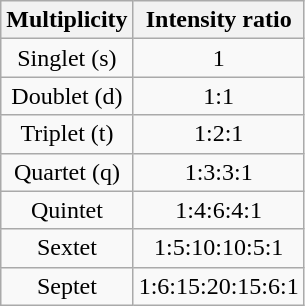<table class=wikitable style="text-align:center; float:left; margin-top:0; margin-right:1em;  margin-bottom:1ex">
<tr>
<th>Multiplicity</th>
<th>Intensity ratio</th>
</tr>
<tr>
<td>Singlet (s)</td>
<td>1</td>
</tr>
<tr>
<td>Doublet (d)</td>
<td>1:1</td>
</tr>
<tr>
<td>Triplet (t)</td>
<td>1:2:1</td>
</tr>
<tr>
<td>Quartet (q)</td>
<td>1:3:3:1</td>
</tr>
<tr>
<td>Quintet</td>
<td>1:4:6:4:1</td>
</tr>
<tr>
<td>Sextet</td>
<td>1:5:10:10:5:1</td>
</tr>
<tr>
<td>Septet</td>
<td>1:6:15:20:15:6:1</td>
</tr>
</table>
